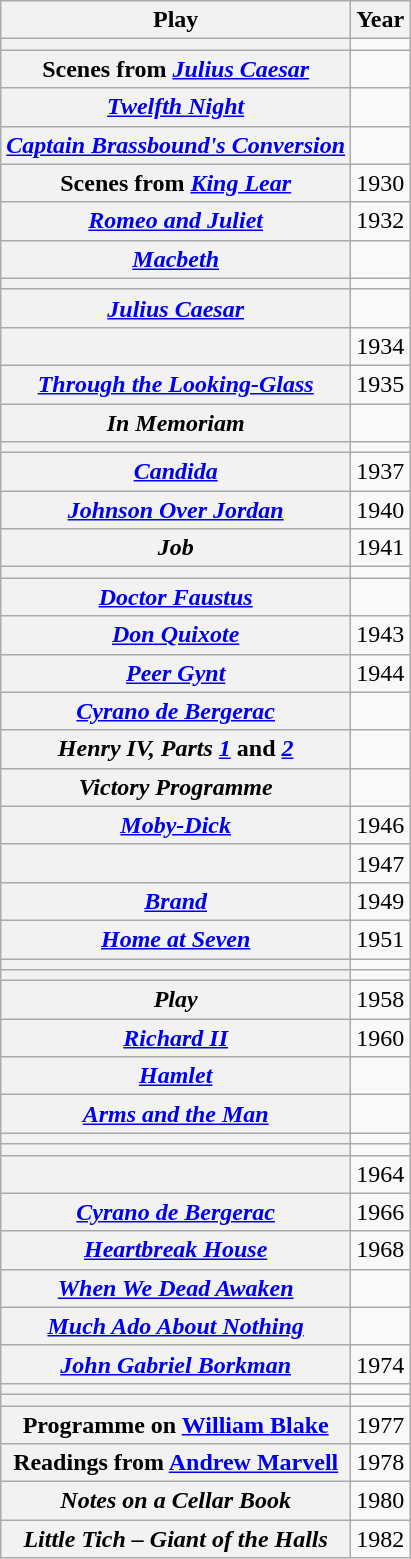<table class="wikitable plainrowheaders sortable" style="margin-right: 0;">
<tr>
<th scope="col">Play</th>
<th scope="col">Year</th>
</tr>
<tr>
<th scope="row"></th>
<td></td>
</tr>
<tr>
<th scope="row">Scenes from <em><a href='#'>Julius Caesar</a></em></th>
<td></td>
</tr>
<tr>
<th scope="row"><em><a href='#'>Twelfth Night</a></em></th>
<td></td>
</tr>
<tr>
<th scope="row"><em><a href='#'>Captain Brassbound's Conversion</a></em></th>
<td></td>
</tr>
<tr>
<th scope="row">Scenes from <em><a href='#'>King Lear</a></em></th>
<td>1930</td>
</tr>
<tr>
<th scope="row"><em><a href='#'>Romeo and Juliet</a></em></th>
<td>1932</td>
</tr>
<tr>
<th scope="row"><em><a href='#'>Macbeth</a></em></th>
<td></td>
</tr>
<tr>
<th scope="row"></th>
<td></td>
</tr>
<tr>
<th scope="row"><em><a href='#'>Julius Caesar</a></em></th>
<td></td>
</tr>
<tr>
<th scope="row"></th>
<td>1934</td>
</tr>
<tr>
<th scope="row"><em><a href='#'>Through the Looking-Glass</a></em></th>
<td>1935</td>
</tr>
<tr>
<th scope="row"><em>In Memoriam</em></th>
<td></td>
</tr>
<tr>
<th scope="row"></th>
<td></td>
</tr>
<tr>
<th scope="row"><em><a href='#'>Candida</a></em></th>
<td>1937</td>
</tr>
<tr>
<th scope="row"><em><a href='#'>Johnson Over Jordan</a></em></th>
<td>1940</td>
</tr>
<tr>
<th scope="row"><em>Job</em></th>
<td>1941</td>
</tr>
<tr>
<th scope="row"></th>
<td></td>
</tr>
<tr>
<th scope="row"><em><a href='#'>Doctor Faustus</a></em></th>
<td></td>
</tr>
<tr>
<th scope="row"><em><a href='#'>Don Quixote</a></em></th>
<td>1943</td>
</tr>
<tr>
<th scope="row"><em><a href='#'>Peer Gynt</a></em></th>
<td>1944</td>
</tr>
<tr>
<th scope="row"><em><a href='#'>Cyrano de Bergerac</a></em></th>
<td></td>
</tr>
<tr>
<th scope="row"><em>Henry IV, Parts</em> <em><a href='#'>1</a></em> and <em><a href='#'>2</a></em></th>
<td></td>
</tr>
<tr>
<th scope="row"><em>Victory Programme</em></th>
<td></td>
</tr>
<tr>
<th scope="row"><em><a href='#'>Moby-Dick</a></em></th>
<td>1946</td>
</tr>
<tr>
<th scope="row"></th>
<td>1947</td>
</tr>
<tr>
<th scope="row"><em><a href='#'>Brand</a></em></th>
<td>1949</td>
</tr>
<tr>
<th scope="row"><em><a href='#'>Home at Seven</a></em></th>
<td>1951</td>
</tr>
<tr>
<th scope="row"></th>
<td></td>
</tr>
<tr>
<th scope="row"></th>
<td></td>
</tr>
<tr>
<th scope="row"><em>Play</em></th>
<td>1958</td>
</tr>
<tr>
<th scope="row"><em><a href='#'>Richard II</a></em></th>
<td>1960</td>
</tr>
<tr>
<th scope="row"><em><a href='#'>Hamlet</a></em></th>
<td></td>
</tr>
<tr>
<th scope="row"><em><a href='#'>Arms and the Man</a></em></th>
<td></td>
</tr>
<tr>
<th scope="row"></th>
<td></td>
</tr>
<tr>
<th scope="row"></th>
<td></td>
</tr>
<tr>
<th scope="row"></th>
<td>1964</td>
</tr>
<tr>
<th scope="row"><em><a href='#'>Cyrano de Bergerac</a></em></th>
<td>1966</td>
</tr>
<tr>
<th scope="row"><em><a href='#'>Heartbreak House</a></em></th>
<td>1968</td>
</tr>
<tr>
<th scope="row"><em><a href='#'>When We Dead Awaken</a></em></th>
<td></td>
</tr>
<tr>
<th scope="row"><em><a href='#'>Much Ado About Nothing</a></em></th>
<td></td>
</tr>
<tr>
<th scope="row"><em><a href='#'>John Gabriel Borkman</a></em></th>
<td>1974</td>
</tr>
<tr>
<th scope="row"></th>
<td></td>
</tr>
<tr>
<th scope="row"></th>
<td></td>
</tr>
<tr>
<th scope="row">Programme on <a href='#'>William Blake</a></th>
<td>1977</td>
</tr>
<tr>
<th scope="row">Readings from <a href='#'>Andrew Marvell</a></th>
<td>1978</td>
</tr>
<tr>
<th scope="row"><em>Notes on a Cellar Book</em></th>
<td>1980</td>
</tr>
<tr>
<th scope="row"><em>Little Tich – Giant of the Halls</em></th>
<td>1982</td>
</tr>
</table>
